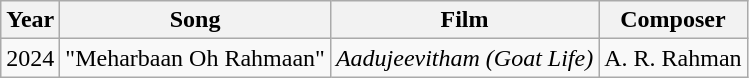<table class="wikitable">
<tr>
<th>Year</th>
<th>Song</th>
<th>Film</th>
<th>Composer</th>
</tr>
<tr>
<td>2024</td>
<td>"Meharbaan Oh Rahmaan"</td>
<td><em>Aadujeevitham (Goat Life)</em></td>
<td>A. R. Rahman</td>
</tr>
</table>
